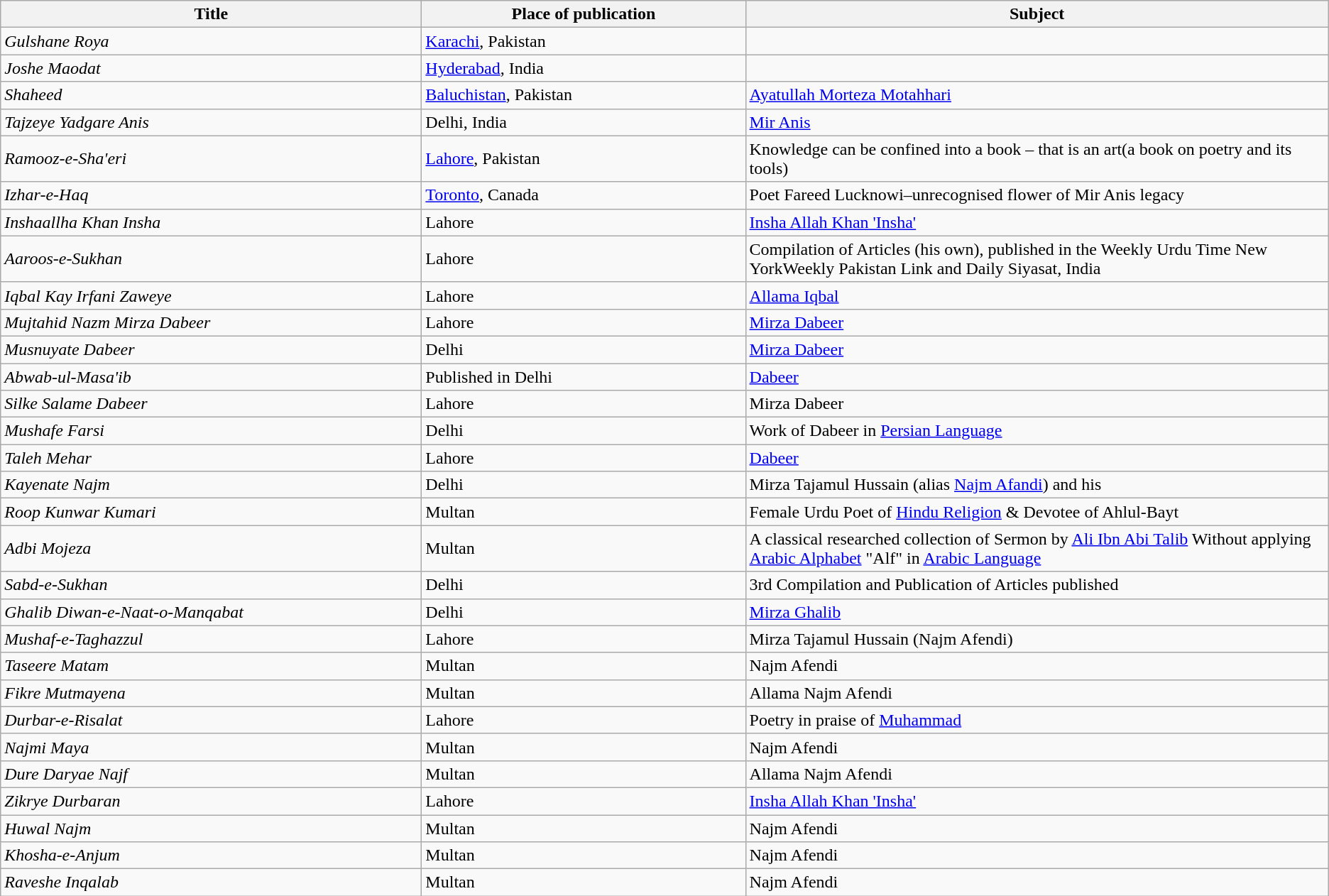<table class="wikitable">
<tr>
<th width=26%><strong>Title</strong></th>
<th width=20%>Place of publication</th>
<th width=36%>Subject</th>
</tr>
<tr>
<td><em>Gulshane Roya</em></td>
<td><a href='#'>Karachi</a>, Pakistan</td>
<td></td>
</tr>
<tr>
<td><em>Joshe Maodat</em></td>
<td><a href='#'>Hyderabad</a>, India</td>
<td></td>
</tr>
<tr>
<td><em>Shaheed</em></td>
<td><a href='#'>Baluchistan</a>, Pakistan</td>
<td><a href='#'>Ayatullah Morteza Motahhari</a></td>
</tr>
<tr>
<td><em>Tajzeye Yadgare Anis</em></td>
<td>Delhi, India</td>
<td><a href='#'>Mir Anis</a></td>
</tr>
<tr>
<td><em>Ramooz-e-Sha'eri</em></td>
<td><a href='#'>Lahore</a>, Pakistan</td>
<td>Knowledge can be confined into a book – that is an art(a book on poetry and its tools)</td>
</tr>
<tr>
<td><em>Izhar-e-Haq</em></td>
<td><a href='#'>Toronto</a>, Canada</td>
<td>Poet Fareed Lucknowi–unrecognised flower of Mir Anis legacy</td>
</tr>
<tr>
<td><em>Inshaallha Khan Insha</em></td>
<td>Lahore</td>
<td><a href='#'>Insha Allah Khan 'Insha'</a></td>
</tr>
<tr>
<td><em>Aaroos-e-Sukhan</em></td>
<td>Lahore</td>
<td>Compilation of Articles (his own), published in the Weekly Urdu Time New YorkWeekly Pakistan Link and Daily Siyasat, India</td>
</tr>
<tr>
<td><em>Iqbal Kay Irfani Zaweye</em></td>
<td>Lahore</td>
<td><a href='#'>Allama Iqbal</a></td>
</tr>
<tr>
<td><em>Mujtahid Nazm Mirza Dabeer</em></td>
<td>Lahore</td>
<td><a href='#'>Mirza Dabeer</a></td>
</tr>
<tr>
<td><em>Musnuyate Dabeer</em></td>
<td>Delhi</td>
<td><a href='#'>Mirza Dabeer</a></td>
</tr>
<tr>
<td><em>Abwab-ul-Masa'ib</em></td>
<td>Published in Delhi</td>
<td><a href='#'>Dabeer</a></td>
</tr>
<tr>
<td><em>Silke Salame Dabeer</em></td>
<td>Lahore</td>
<td>Mirza Dabeer</td>
</tr>
<tr>
<td><em>Mushafe Farsi</em></td>
<td>Delhi</td>
<td>Work of Dabeer in <a href='#'>Persian Language</a></td>
</tr>
<tr>
<td><em>Taleh Mehar</em></td>
<td>Lahore</td>
<td><a href='#'>Dabeer</a></td>
</tr>
<tr>
<td><em>Kayenate Najm</em></td>
<td>Delhi</td>
<td>Mirza Tajamul Hussain (alias <a href='#'>Najm Afandi</a>) and his</td>
</tr>
<tr>
<td><em>Roop Kunwar Kumari</em></td>
<td>Multan</td>
<td>Female Urdu Poet of <a href='#'>Hindu Religion</a> & Devotee of Ahlul-Bayt</td>
</tr>
<tr>
<td><em>Adbi Mojeza</em></td>
<td>Multan</td>
<td>A classical researched collection of Sermon by <a href='#'>Ali Ibn Abi Talib</a> Without applying <a href='#'>Arabic Alphabet</a> "Alf"  in <a href='#'>Arabic Language</a></td>
</tr>
<tr>
<td><em>Sabd-e-Sukhan</em></td>
<td>Delhi</td>
<td>3rd Compilation and Publication of Articles published</td>
</tr>
<tr>
<td><em>Ghalib Diwan-e-Naat-o-Manqabat</em></td>
<td>Delhi</td>
<td><a href='#'>Mirza Ghalib</a></td>
</tr>
<tr>
<td><em>Mushaf-e-Taghazzul</em></td>
<td>Lahore</td>
<td>Mirza Tajamul Hussain (Najm Afendi)</td>
</tr>
<tr>
<td><em>Taseere Matam</em></td>
<td>Multan</td>
<td>Najm Afendi</td>
</tr>
<tr>
<td><em>Fikre Mutmayena</em></td>
<td>Multan</td>
<td>Allama Najm Afendi</td>
</tr>
<tr>
<td><em>Durbar-e-Risalat</em></td>
<td>Lahore</td>
<td>Poetry in praise of <a href='#'>Muhammad</a></td>
</tr>
<tr>
<td><em>Najmi Maya</em></td>
<td>Multan</td>
<td>Najm Afendi</td>
</tr>
<tr>
<td><em>Dure Daryae Najf</em></td>
<td>Multan</td>
<td>Allama Najm Afendi</td>
</tr>
<tr>
<td><em>Zikrye Durbaran</em></td>
<td>Lahore</td>
<td><a href='#'>Insha Allah Khan 'Insha'</a></td>
</tr>
<tr>
<td><em>Huwal Najm</em></td>
<td>Multan</td>
<td>Najm Afendi</td>
</tr>
<tr>
<td><em>Khosha-e-Anjum</em></td>
<td>Multan</td>
<td>Najm Afendi</td>
</tr>
<tr>
<td><em>Raveshe Inqalab</em></td>
<td>Multan</td>
<td>Najm Afendi</td>
</tr>
</table>
